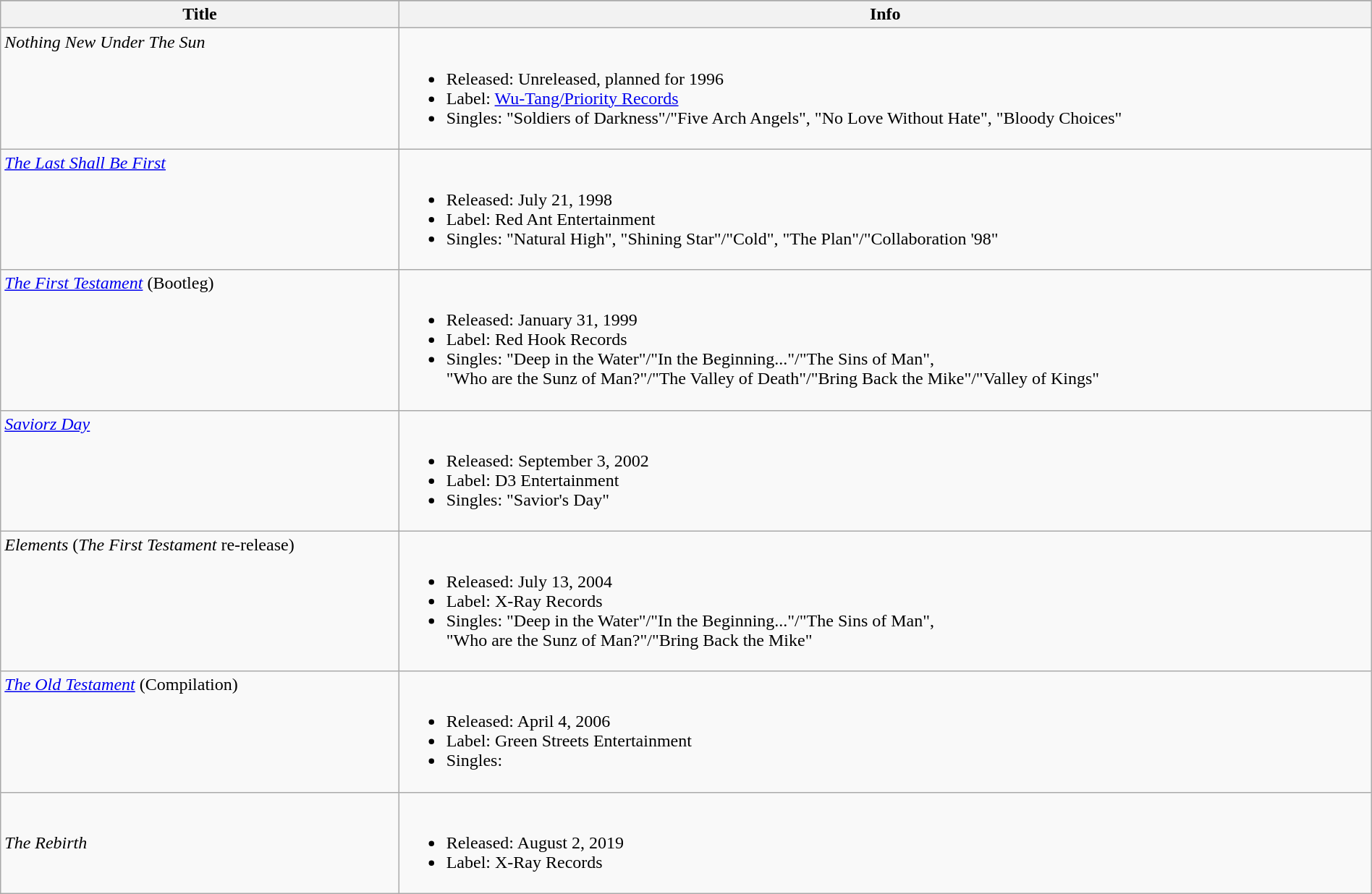<table class="wikitable" style="width:100%">
<tr>
</tr>
<tr>
<th>Title</th>
<th>Info</th>
</tr>
<tr valign=top>
<td><em>Nothing New Under The Sun</em></td>
<td><br><ul><li>Released: Unreleased, planned for 1996</li><li>Label: <a href='#'>Wu-Tang/Priority Records</a></li><li>Singles: "Soldiers of Darkness"/"Five Arch Angels", "No Love Without Hate", "Bloody Choices"</li></ul></td>
</tr>
<tr valign=top>
<td><a href='#'><em>The Last Shall Be First</em></a></td>
<td><br><ul><li>Released: July 21, 1998</li><li>Label: Red Ant Entertainment</li><li>Singles: "Natural High", "Shining Star"/"Cold", "The Plan"/"Collaboration '98"</li></ul></td>
</tr>
<tr valign=top>
<td><em><a href='#'>The First Testament</a></em> (Bootleg)</td>
<td><br><ul><li>Released: January 31, 1999</li><li>Label: Red Hook Records</li><li>Singles: "Deep in the Water"/"In the Beginning..."/"The Sins of Man",<br>"Who are the Sunz of Man?"/"The Valley of Death"/"Bring Back the Mike"/"Valley of Kings"</li></ul></td>
</tr>
<tr valign=top>
<td><em><a href='#'>Saviorz Day</a></em></td>
<td><br><ul><li>Released: September 3, 2002</li><li>Label: D3 Entertainment</li><li>Singles: "Savior's Day"</li></ul></td>
</tr>
<tr valign=top>
<td><em>Elements</em> (<em>The First Testament</em> re-release)</td>
<td><br><ul><li>Released: July 13, 2004</li><li>Label: X-Ray Records</li><li>Singles: "Deep in the Water"/"In the Beginning..."/"The Sins of Man",<br>"Who are the Sunz of Man?"/"Bring Back the Mike"</li></ul></td>
</tr>
<tr valign=top>
<td><a href='#'><em>The Old Testament</em></a> (Compilation)</td>
<td><br><ul><li>Released: April 4, 2006</li><li>Label: Green Streets Entertainment</li><li>Singles:</li></ul></td>
</tr>
<tr>
<td><em>The Rebirth</em></td>
<td><br><ul><li>Released: August 2, 2019</li><li>Label: X-Ray Records</li></ul></td>
</tr>
</table>
